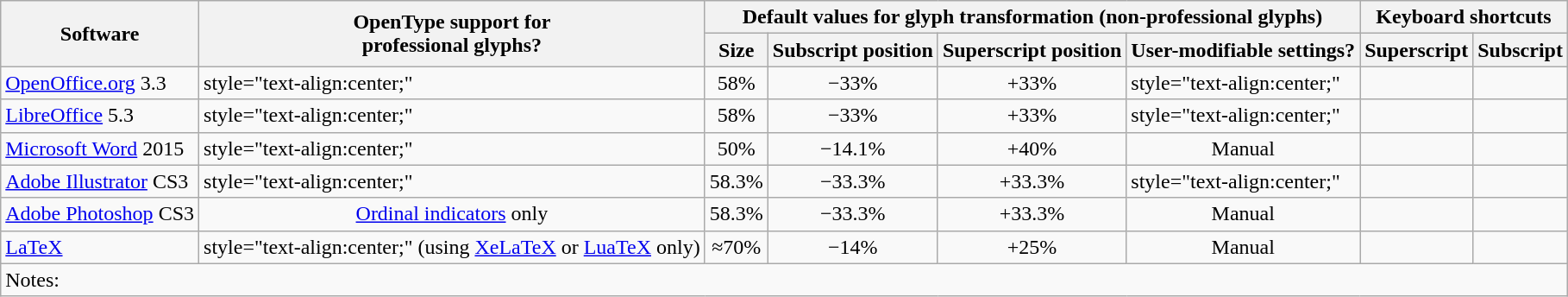<table class="wikitable">
<tr>
<th rowspan="2">Software</th>
<th rowspan="2">OpenType support for<br>professional glyphs?</th>
<th colspan="4" style="text-align:center;">Default values for glyph transformation (non-professional glyphs)</th>
<th colspan="2" style="text-align:center;">Keyboard shortcuts</th>
</tr>
<tr>
<th>Size</th>
<th>Subscript position </th>
<th>Superscript position </th>
<th>User-modifiable settings?</th>
<th>Superscript</th>
<th>Subscript</th>
</tr>
<tr>
<td><a href='#'>OpenOffice.org</a> 3.3</td>
<td>style="text-align:center;" </td>
<td style="text-align:center;">58%</td>
<td style="text-align:center;">−33%</td>
<td style="text-align:center;">+33%</td>
<td>style="text-align:center;" </td>
<td></td>
<td></td>
</tr>
<tr>
<td><a href='#'>LibreOffice</a> 5.3</td>
<td>style="text-align:center;" </td>
<td style="text-align:center;">58%</td>
<td style="text-align:center;">−33%</td>
<td style="text-align:center;">+33%</td>
<td>style="text-align:center;" </td>
<td></td>
<td></td>
</tr>
<tr>
<td><a href='#'>Microsoft Word</a> 2015</td>
<td>style="text-align:center;" </td>
<td style="text-align:center;">50%</td>
<td style="text-align:center;">−14.1%</td>
<td style="text-align:center;">+40%</td>
<td style="text-align:center;">Manual</td>
<td></td>
<td></td>
</tr>
<tr>
<td><a href='#'>Adobe Illustrator</a> CS3</td>
<td>style="text-align:center;" </td>
<td style="text-align:center;">58.3%</td>
<td style="text-align:center;">−33.3%</td>
<td style="text-align:center;">+33.3%</td>
<td>style="text-align:center;" </td>
<td></td>
<td></td>
</tr>
<tr>
<td><a href='#'>Adobe Photoshop</a> CS3</td>
<td style="text-align:center;"><a href='#'>Ordinal indicators</a> only</td>
<td style="text-align:center;">58.3%</td>
<td style="text-align:center;">−33.3%</td>
<td style="text-align:center;">+33.3%</td>
<td style="text-align:center;">Manual</td>
<td></td>
<td></td>
</tr>
<tr>
<td><a href='#'>LaTeX</a></td>
<td>style="text-align:center;"  (using <a href='#'>XeLaTeX</a> or <a href='#'>LuaTeX</a> only)</td>
<td style="text-align:center;">≈70%</td>
<td style="text-align:center;">−14%</td>
<td style="text-align:center;">+25%</td>
<td style="text-align:center;">Manual</td>
<td></td>
<td></td>
</tr>
<tr>
<td colspan="8">Notes:<br></td>
</tr>
</table>
